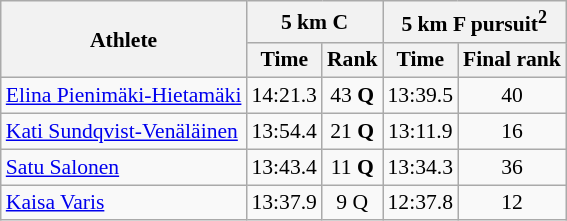<table class="wikitable" border="1" style="font-size:90%">
<tr>
<th rowspan=2>Athlete</th>
<th colspan=2>5 km C</th>
<th colspan=2>5 km F pursuit<sup>2</sup></th>
</tr>
<tr>
<th>Time</th>
<th>Rank</th>
<th>Time</th>
<th>Final rank</th>
</tr>
<tr>
<td><a href='#'>Elina Pienimäki-Hietamäki</a></td>
<td align=center>14:21.3</td>
<td align=center>43 <strong>Q</strong></td>
<td align=center>13:39.5</td>
<td align=center>40</td>
</tr>
<tr>
<td><a href='#'>Kati Sundqvist-Venäläinen</a></td>
<td align=center>13:54.4</td>
<td align=center>21 <strong>Q</strong></td>
<td align=center>13:11.9</td>
<td align=center>16</td>
</tr>
<tr>
<td><a href='#'>Satu Salonen</a></td>
<td align=center>13:43.4</td>
<td align=center>11 <strong>Q<em></td>
<td align=center>13:34.3</td>
<td align=center>36</td>
</tr>
<tr>
<td><a href='#'>Kaisa Varis</a></td>
<td align=center>13:37.9</td>
<td align=center>9 </strong>Q<strong></td>
<td align=center>12:37.8</td>
<td align=center>12</td>
</tr>
</table>
